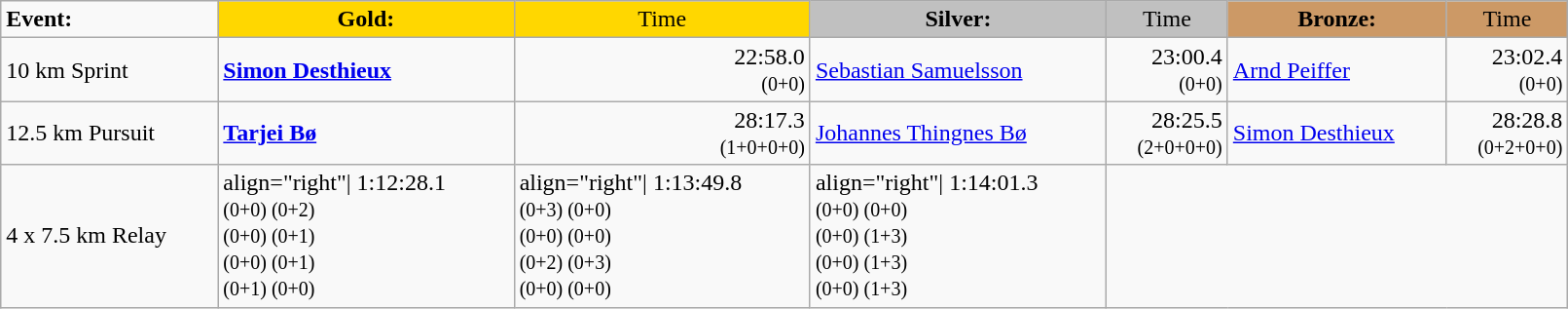<table class="wikitable" width=85%>
<tr>
<td><strong>Event:</strong></td>
<td style="text-align:center;background-color:gold;"><strong>Gold:</strong></td>
<td style="text-align:center;background-color:gold;">Time</td>
<td style="text-align:center;background-color:silver;"><strong>Silver:</strong></td>
<td style="text-align:center;background-color:silver;">Time</td>
<td style="text-align:center;background-color:#CC9966;"><strong>Bronze:</strong></td>
<td style="text-align:center;background-color:#CC9966;">Time</td>
</tr>
<tr>
<td>10 km Sprint<br></td>
<td><strong><a href='#'>Simon Desthieux</a></strong><br><small></small></td>
<td align="right">22:58.0<br><small>(0+0)</small></td>
<td><a href='#'>Sebastian Samuelsson</a><br><small></small></td>
<td align="right">23:00.4<br><small>(0+0)</small></td>
<td><a href='#'>Arnd Peiffer</a><br><small></small></td>
<td align="right">23:02.4<br><small>(0+0)</small></td>
</tr>
<tr>
<td>12.5 km Pursuit<br></td>
<td><strong><a href='#'>Tarjei Bø</a></strong><br><small></small></td>
<td align="right">28:17.3<br><small>(1+0+0+0)</small></td>
<td><a href='#'>Johannes Thingnes Bø</a><br><small></small></td>
<td align="right">28:25.5<br><small>(2+0+0+0)</small></td>
<td><a href='#'>Simon Desthieux</a><br><small></small></td>
<td align="right">28:28.8<br><small>(0+2+0+0)</small></td>
</tr>
<tr>
<td>4 x 7.5 km Relay<br></td>
<td>align="right"| 1:12:28.1<small><br>(0+0) (0+2)<br>(0+0) (0+1)<br>(0+0) (0+1)<br>(0+1) (0+0)</small></td>
<td>align="right"| 1:13:49.8<small><br>(0+3) (0+0)<br>(0+0) (0+0)<br>(0+2) (0+3)<br>(0+0) (0+0)</small></td>
<td>align="right"| 1:14:01.3<small><br>(0+0) (0+0)<br>(0+0) (1+3)<br>(0+0) (1+3)<br>(0+0) (1+3)</small></td>
</tr>
</table>
